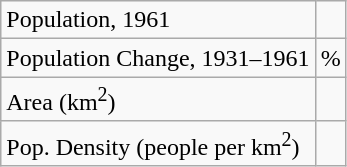<table class="wikitable">
<tr>
<td>Population, 1961</td>
<td></td>
</tr>
<tr>
<td>Population Change, 1931–1961</td>
<td>%</td>
</tr>
<tr>
<td>Area (km<sup>2</sup>)</td>
<td></td>
</tr>
<tr>
<td>Pop. Density (people per km<sup>2</sup>)</td>
<td></td>
</tr>
</table>
